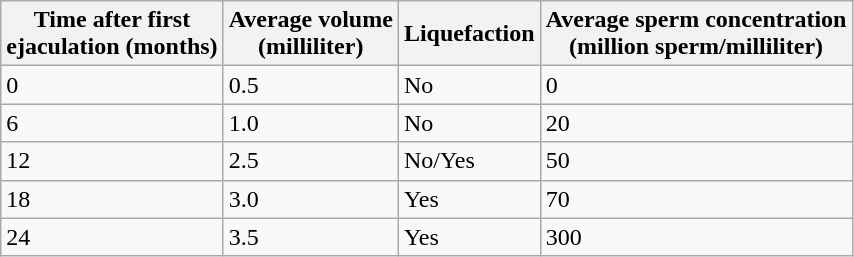<table class="wikitable">
<tr>
<th>Time after first <br>ejaculation (months)</th>
<th>Average volume <br>(milliliter)</th>
<th>Liquefaction</th>
<th>Average sperm concentration <br>(million sperm/milliliter)</th>
</tr>
<tr>
<td>0</td>
<td>0.5</td>
<td>No</td>
<td>0</td>
</tr>
<tr>
<td>6</td>
<td>1.0</td>
<td>No</td>
<td>20</td>
</tr>
<tr>
<td>12</td>
<td>2.5</td>
<td>No/Yes</td>
<td>50</td>
</tr>
<tr>
<td>18</td>
<td>3.0</td>
<td>Yes</td>
<td>70</td>
</tr>
<tr>
<td>24</td>
<td>3.5</td>
<td>Yes</td>
<td>300</td>
</tr>
</table>
